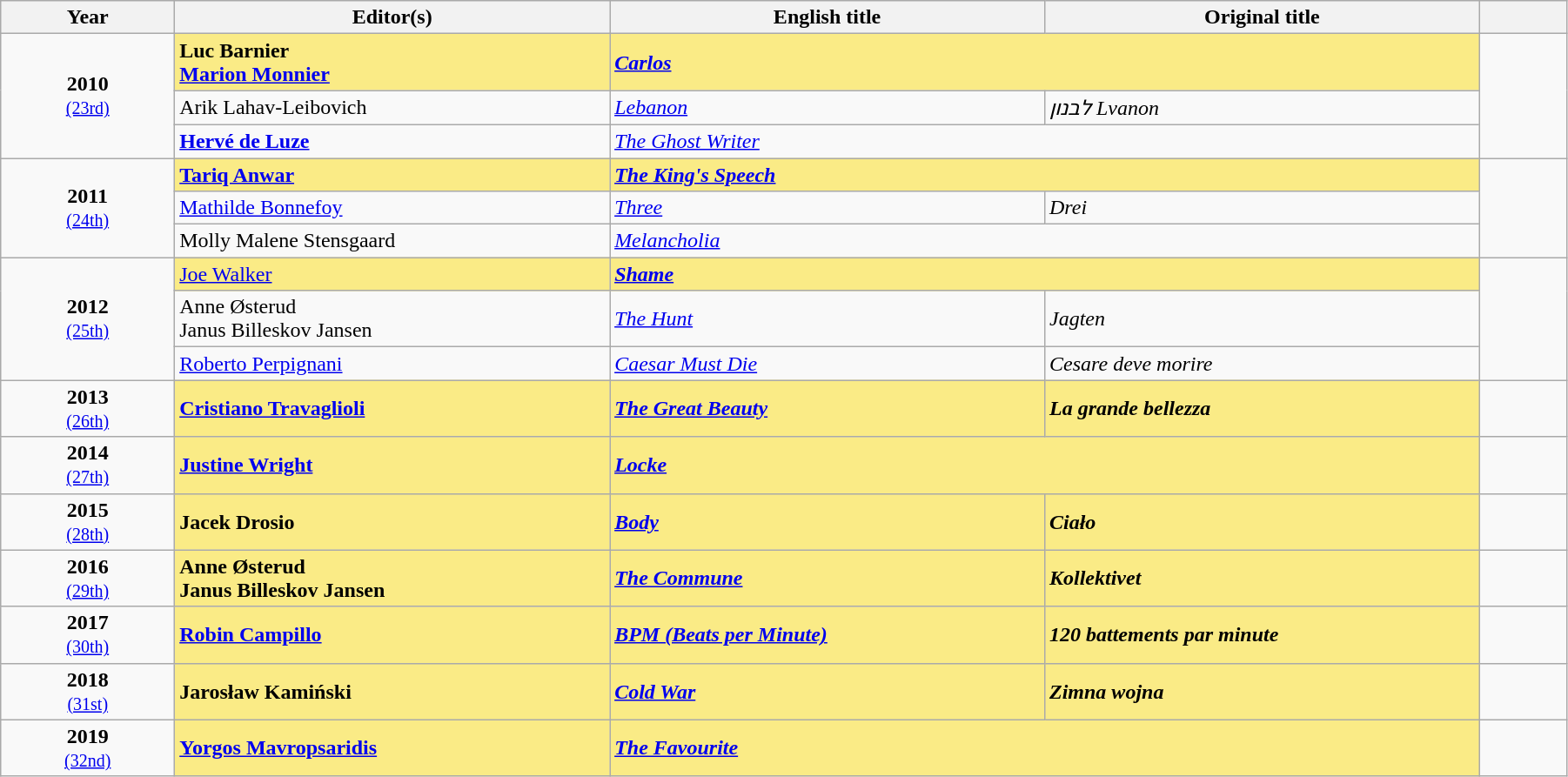<table class="wikitable" width="95%" cellpadding="5">
<tr>
<th width="10%">Year</th>
<th width="25%">Editor(s)</th>
<th width="25%">English title</th>
<th width="25%">Original title</th>
<th width="5%"></th>
</tr>
<tr>
<td rowspan="3" style="text-align:center;"><strong>2010</strong><br><small><a href='#'>(23rd)</a></small></td>
<td style="background:#FAEB86;"><strong>Luc Barnier</strong><br> <strong><a href='#'>Marion Monnier</a></strong></td>
<td colspan="2" style="background:#FAEB86;"><strong><em><a href='#'>Carlos</a></em></strong></td>
<td rowspan="3"></td>
</tr>
<tr>
<td>Arik Lahav-Leibovich</td>
<td><em><a href='#'>Lebanon</a></em></td>
<td><em>לבנון Lvanon</em></td>
</tr>
<tr>
<td><strong><a href='#'>Hervé de Luze</a></strong></td>
<td colspan="2"><em><a href='#'>The Ghost Writer</a></em></td>
</tr>
<tr>
<td rowspan="3" style="text-align:center;"><strong>2011</strong><br><small><a href='#'>(24th)</a></small></td>
<td style="background:#FAEB86;"><strong><a href='#'>Tariq Anwar</a></strong></td>
<td colspan="2" style="background:#FAEB86;"><strong><em><a href='#'>The King's Speech</a></em></strong></td>
<td rowspan="3"></td>
</tr>
<tr>
<td><a href='#'>Mathilde Bonnefoy</a></td>
<td><em><a href='#'>Three</a></em></td>
<td><em>Drei</em></td>
</tr>
<tr>
<td>Molly Malene Stensgaard</td>
<td colspan="2"><em><a href='#'>Melancholia</a></em></td>
</tr>
<tr>
<td rowspan="3" style="text-align:center;"><strong>2012</strong><br><small><a href='#'>(25th)</a></small></td>
<td style="background:#FAEB86;"><a href='#'>Joe Walker</a></td>
<td colspan="2" style="background:#FAEB86;"><strong><em><a href='#'>Shame</a></em></strong></td>
<td rowspan="3"></td>
</tr>
<tr>
<td>Anne Østerud <br> Janus Billeskov Jansen</td>
<td><em><a href='#'>The Hunt</a></em></td>
<td><em>Jagten</em></td>
</tr>
<tr>
<td><a href='#'>Roberto Perpignani</a></td>
<td><em><a href='#'>Caesar Must Die</a></em></td>
<td><em>Cesare deve morire</em></td>
</tr>
<tr>
<td style="text-align:center;"><strong>2013</strong><br><small><a href='#'>(26th)</a></small></td>
<td style="background:#FAEB86;"><strong><a href='#'>Cristiano Travaglioli</a></strong></td>
<td style="background:#FAEB86;"><strong><em><a href='#'>The Great Beauty</a></em></strong></td>
<td style="background:#FAEB86;"><strong><em>La grande bellezza</em></strong></td>
<td></td>
</tr>
<tr>
<td style="text-align:center;"><strong>2014</strong><br><small><a href='#'>(27th)</a></small></td>
<td style="background:#FAEB86;"><strong><a href='#'>Justine Wright</a></strong></td>
<td colspan="2" style="background:#FAEB86;"><strong><em><a href='#'>Locke</a></em></strong></td>
<td></td>
</tr>
<tr>
<td style="text-align:center;"><strong>2015</strong><br><small><a href='#'>(28th)</a></small></td>
<td style="background:#FAEB86;"><strong>Jacek Drosio</strong></td>
<td style="background:#FAEB86;"><strong><em><a href='#'>Body</a></em></strong></td>
<td style="background:#FAEB86;"><strong><em>Ciało</em></strong></td>
<td></td>
</tr>
<tr>
<td style="text-align:center;"><strong>2016</strong><br><small><a href='#'>(29th)</a></small></td>
<td style="background:#FAEB86;"><strong>Anne Østerud</strong><br> <strong>Janus Billeskov Jansen</strong></td>
<td style="background:#FAEB86;"><strong><em><a href='#'>The Commune</a></em></strong></td>
<td style="background:#FAEB86;"><strong><em>Kollektivet</em></strong></td>
<td></td>
</tr>
<tr>
<td style="text-align:center;"><strong>2017</strong><br><small><a href='#'>(30th)</a></small></td>
<td style="background:#FAEB86;"><strong><a href='#'>Robin Campillo</a></strong></td>
<td style="background:#FAEB86;"><strong><em><a href='#'>BPM (Beats per Minute)</a></em></strong></td>
<td style="background:#FAEB86;"><strong><em>120 battements par minute</em></strong></td>
<td></td>
</tr>
<tr>
<td style="text-align:center;"><strong>2018</strong><br><small><a href='#'>(31st)</a></small></td>
<td style="background:#FAEB86;"><strong>Jarosław Kamiński</strong></td>
<td style="background:#FAEB86;"><strong><em><a href='#'>Cold War</a></em></strong></td>
<td style="background:#FAEB86;"><strong><em>Zimna wojna</em></strong></td>
<td></td>
</tr>
<tr>
<td style="text-align:center;"><strong>2019</strong><br><small><a href='#'>(32nd)</a></small></td>
<td style="background:#FAEB86;"><strong><a href='#'>Yorgos Mavropsaridis</a></strong></td>
<td colspan="2" style="background:#FAEB86;"><strong><em><a href='#'>The Favourite</a></em></strong></td>
<td></td>
</tr>
</table>
